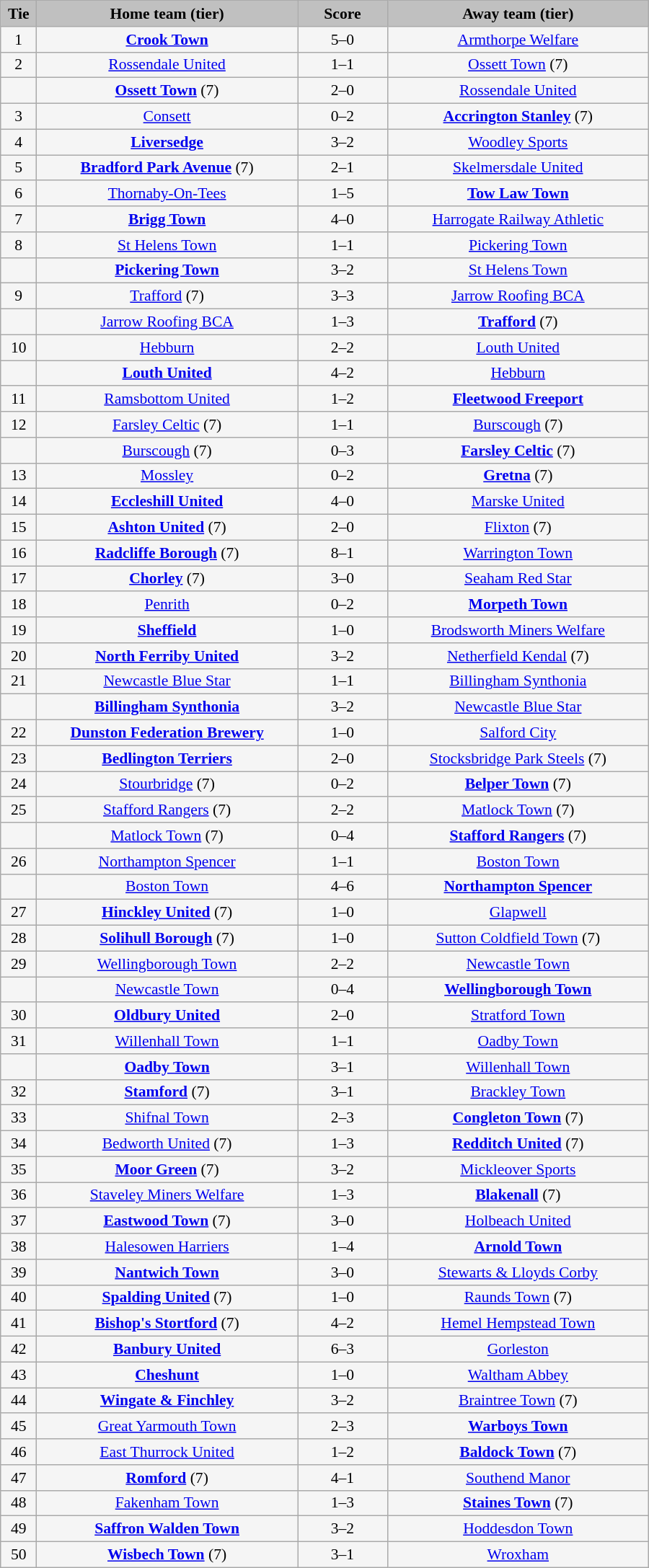<table class="wikitable" style="width: 600px; background:WhiteSmoke; text-align:center; font-size:90%">
<tr>
<td scope="col" style="width:  5.00%; background:silver;"><strong>Tie</strong></td>
<td scope="col" style="width: 36.25%; background:silver;"><strong>Home team (tier)</strong></td>
<td scope="col" style="width: 12.50%; background:silver;"><strong>Score</strong></td>
<td scope="col" style="width: 36.25%; background:silver;"><strong>Away team (tier)</strong></td>
</tr>
<tr>
<td>1</td>
<td><strong><a href='#'>Crook Town</a></strong></td>
<td>5–0</td>
<td><a href='#'>Armthorpe Welfare</a></td>
</tr>
<tr>
<td>2</td>
<td><a href='#'>Rossendale United</a></td>
<td>1–1</td>
<td><a href='#'>Ossett Town</a> (7)</td>
</tr>
<tr>
<td><em></em></td>
<td><strong><a href='#'>Ossett Town</a></strong> (7)</td>
<td>2–0</td>
<td><a href='#'>Rossendale United</a></td>
</tr>
<tr>
<td>3</td>
<td><a href='#'>Consett</a></td>
<td>0–2</td>
<td><strong><a href='#'>Accrington Stanley</a></strong> (7)</td>
</tr>
<tr>
<td>4</td>
<td><strong><a href='#'>Liversedge</a></strong></td>
<td>3–2</td>
<td><a href='#'>Woodley Sports</a></td>
</tr>
<tr>
<td>5</td>
<td><strong><a href='#'>Bradford Park Avenue</a></strong> (7)</td>
<td>2–1</td>
<td><a href='#'>Skelmersdale United</a></td>
</tr>
<tr>
<td>6</td>
<td><a href='#'>Thornaby-On-Tees</a></td>
<td>1–5</td>
<td><strong><a href='#'>Tow Law Town</a></strong></td>
</tr>
<tr>
<td>7</td>
<td><strong><a href='#'>Brigg Town</a></strong></td>
<td>4–0</td>
<td><a href='#'>Harrogate Railway Athletic</a></td>
</tr>
<tr>
<td>8</td>
<td><a href='#'>St Helens Town</a></td>
<td>1–1</td>
<td><a href='#'>Pickering Town</a></td>
</tr>
<tr>
<td><em></em></td>
<td><strong><a href='#'>Pickering Town</a></strong></td>
<td>3–2</td>
<td><a href='#'>St Helens Town</a></td>
</tr>
<tr>
<td>9</td>
<td><a href='#'>Trafford</a> (7)</td>
<td>3–3</td>
<td><a href='#'>Jarrow Roofing BCA</a></td>
</tr>
<tr>
<td><em></em></td>
<td><a href='#'>Jarrow Roofing BCA</a></td>
<td>1–3</td>
<td><strong><a href='#'>Trafford</a></strong> (7)</td>
</tr>
<tr>
<td>10</td>
<td><a href='#'>Hebburn</a></td>
<td>2–2</td>
<td><a href='#'>Louth United</a></td>
</tr>
<tr>
<td><em></em></td>
<td><strong><a href='#'>Louth United</a></strong></td>
<td>4–2</td>
<td><a href='#'>Hebburn</a></td>
</tr>
<tr>
<td>11</td>
<td><a href='#'>Ramsbottom United</a></td>
<td>1–2</td>
<td><strong><a href='#'>Fleetwood Freeport</a></strong></td>
</tr>
<tr>
<td>12</td>
<td><a href='#'>Farsley Celtic</a> (7)</td>
<td>1–1</td>
<td><a href='#'>Burscough</a> (7)</td>
</tr>
<tr>
<td><em></em></td>
<td><a href='#'>Burscough</a> (7)</td>
<td>0–3</td>
<td><strong><a href='#'>Farsley Celtic</a></strong> (7)</td>
</tr>
<tr>
<td>13</td>
<td><a href='#'>Mossley</a></td>
<td>0–2</td>
<td><strong><a href='#'>Gretna</a></strong> (7)</td>
</tr>
<tr>
<td>14</td>
<td><strong><a href='#'>Eccleshill United</a></strong></td>
<td>4–0</td>
<td><a href='#'>Marske United</a></td>
</tr>
<tr>
<td>15</td>
<td><strong><a href='#'>Ashton United</a></strong> (7)</td>
<td>2–0</td>
<td><a href='#'>Flixton</a> (7)</td>
</tr>
<tr>
<td>16</td>
<td><strong><a href='#'>Radcliffe Borough</a></strong> (7)</td>
<td>8–1</td>
<td><a href='#'>Warrington Town</a></td>
</tr>
<tr>
<td>17</td>
<td><strong><a href='#'>Chorley</a></strong> (7)</td>
<td>3–0</td>
<td><a href='#'>Seaham Red Star</a></td>
</tr>
<tr>
<td>18</td>
<td><a href='#'>Penrith</a></td>
<td>0–2</td>
<td><strong><a href='#'>Morpeth Town</a></strong></td>
</tr>
<tr>
<td>19</td>
<td><strong><a href='#'>Sheffield</a></strong></td>
<td>1–0</td>
<td><a href='#'>Brodsworth Miners Welfare</a></td>
</tr>
<tr>
<td>20</td>
<td><strong><a href='#'>North Ferriby United</a></strong></td>
<td>3–2</td>
<td><a href='#'>Netherfield Kendal</a> (7)</td>
</tr>
<tr>
<td>21</td>
<td><a href='#'>Newcastle Blue Star</a></td>
<td>1–1</td>
<td><a href='#'>Billingham Synthonia</a></td>
</tr>
<tr>
<td><em></em></td>
<td><strong><a href='#'>Billingham Synthonia</a></strong></td>
<td>3–2</td>
<td><a href='#'>Newcastle Blue Star</a></td>
</tr>
<tr>
<td>22</td>
<td><strong><a href='#'>Dunston Federation Brewery</a></strong></td>
<td>1–0</td>
<td><a href='#'>Salford City</a></td>
</tr>
<tr>
<td>23</td>
<td><strong><a href='#'>Bedlington Terriers</a></strong></td>
<td>2–0</td>
<td><a href='#'>Stocksbridge Park Steels</a> (7)</td>
</tr>
<tr>
<td>24</td>
<td><a href='#'>Stourbridge</a> (7)</td>
<td>0–2</td>
<td><strong><a href='#'>Belper Town</a></strong> (7)</td>
</tr>
<tr>
<td>25</td>
<td><a href='#'>Stafford Rangers</a> (7)</td>
<td>2–2</td>
<td><a href='#'>Matlock Town</a> (7)</td>
</tr>
<tr>
<td><em></em></td>
<td><a href='#'>Matlock Town</a> (7)</td>
<td>0–4</td>
<td><strong><a href='#'>Stafford Rangers</a></strong> (7)</td>
</tr>
<tr>
<td>26</td>
<td><a href='#'>Northampton Spencer</a></td>
<td>1–1</td>
<td><a href='#'>Boston Town</a></td>
</tr>
<tr>
<td><em></em></td>
<td><a href='#'>Boston Town</a></td>
<td>4–6</td>
<td><strong><a href='#'>Northampton Spencer</a></strong></td>
</tr>
<tr>
<td>27</td>
<td><strong><a href='#'>Hinckley United</a></strong> (7)</td>
<td>1–0</td>
<td><a href='#'>Glapwell</a></td>
</tr>
<tr>
<td>28</td>
<td><strong><a href='#'>Solihull Borough</a></strong> (7)</td>
<td>1–0</td>
<td><a href='#'>Sutton Coldfield Town</a> (7)</td>
</tr>
<tr>
<td>29</td>
<td><a href='#'>Wellingborough Town</a></td>
<td>2–2</td>
<td><a href='#'>Newcastle Town</a></td>
</tr>
<tr>
<td><em></em></td>
<td><a href='#'>Newcastle Town</a></td>
<td>0–4</td>
<td><strong><a href='#'>Wellingborough Town</a></strong></td>
</tr>
<tr>
<td>30</td>
<td><strong><a href='#'>Oldbury United</a></strong></td>
<td>2–0</td>
<td><a href='#'>Stratford Town</a></td>
</tr>
<tr>
<td>31</td>
<td><a href='#'>Willenhall Town</a></td>
<td>1–1</td>
<td><a href='#'>Oadby Town</a></td>
</tr>
<tr>
<td><em></em></td>
<td><strong><a href='#'>Oadby Town</a></strong></td>
<td>3–1</td>
<td><a href='#'>Willenhall Town</a></td>
</tr>
<tr>
<td>32</td>
<td><strong><a href='#'>Stamford</a></strong> (7)</td>
<td>3–1</td>
<td><a href='#'>Brackley Town</a></td>
</tr>
<tr>
<td>33</td>
<td><a href='#'>Shifnal Town</a></td>
<td>2–3</td>
<td><strong><a href='#'>Congleton Town</a></strong> (7)</td>
</tr>
<tr>
<td>34</td>
<td><a href='#'>Bedworth United</a> (7)</td>
<td>1–3</td>
<td><strong><a href='#'>Redditch United</a></strong> (7)</td>
</tr>
<tr>
<td>35</td>
<td><strong><a href='#'>Moor Green</a></strong> (7)</td>
<td>3–2</td>
<td><a href='#'>Mickleover Sports</a></td>
</tr>
<tr>
<td>36</td>
<td><a href='#'>Staveley Miners Welfare</a></td>
<td>1–3</td>
<td><strong><a href='#'>Blakenall</a></strong> (7)</td>
</tr>
<tr>
<td>37</td>
<td><strong><a href='#'>Eastwood Town</a></strong> (7)</td>
<td>3–0</td>
<td><a href='#'>Holbeach United</a></td>
</tr>
<tr>
<td>38</td>
<td><a href='#'>Halesowen Harriers</a></td>
<td>1–4</td>
<td><strong><a href='#'>Arnold Town</a></strong></td>
</tr>
<tr>
<td>39</td>
<td><strong><a href='#'>Nantwich Town</a></strong></td>
<td>3–0</td>
<td><a href='#'>Stewarts & Lloyds Corby</a></td>
</tr>
<tr>
<td>40</td>
<td><strong><a href='#'>Spalding United</a></strong> (7)</td>
<td>1–0</td>
<td><a href='#'>Raunds Town</a> (7)</td>
</tr>
<tr>
<td>41</td>
<td><strong><a href='#'>Bishop's Stortford</a></strong> (7)</td>
<td>4–2</td>
<td><a href='#'>Hemel Hempstead Town</a></td>
</tr>
<tr>
<td>42</td>
<td><strong><a href='#'>Banbury United</a></strong></td>
<td>6–3</td>
<td><a href='#'>Gorleston</a></td>
</tr>
<tr>
<td>43</td>
<td><strong><a href='#'>Cheshunt</a></strong></td>
<td>1–0</td>
<td><a href='#'>Waltham Abbey</a></td>
</tr>
<tr>
<td>44</td>
<td><strong><a href='#'>Wingate & Finchley</a></strong></td>
<td>3–2</td>
<td><a href='#'>Braintree Town</a> (7)</td>
</tr>
<tr>
<td>45</td>
<td><a href='#'>Great Yarmouth Town</a></td>
<td>2–3</td>
<td><strong><a href='#'>Warboys Town</a></strong></td>
</tr>
<tr>
<td>46</td>
<td><a href='#'>East Thurrock United</a></td>
<td>1–2</td>
<td><strong><a href='#'>Baldock Town</a></strong> (7)</td>
</tr>
<tr>
<td>47</td>
<td><strong><a href='#'>Romford</a></strong> (7)</td>
<td>4–1</td>
<td><a href='#'>Southend Manor</a></td>
</tr>
<tr>
<td>48</td>
<td><a href='#'>Fakenham Town</a></td>
<td>1–3</td>
<td><strong><a href='#'>Staines Town</a></strong> (7)</td>
</tr>
<tr>
<td>49</td>
<td><strong><a href='#'>Saffron Walden Town</a></strong></td>
<td>3–2</td>
<td><a href='#'>Hoddesdon Town</a></td>
</tr>
<tr>
<td>50</td>
<td><strong><a href='#'>Wisbech Town</a></strong> (7)</td>
<td>3–1</td>
<td><a href='#'>Wroxham</a></td>
</tr>
</table>
